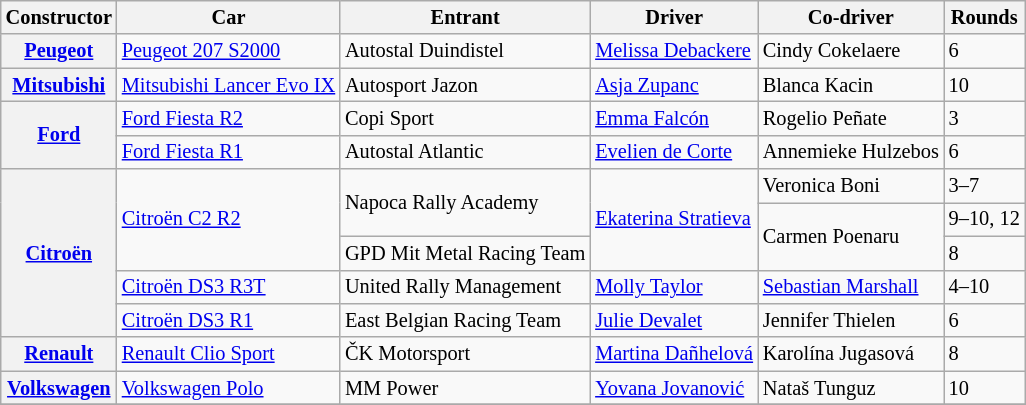<table class="wikitable" style="font-size: 85%">
<tr>
<th>Constructor</th>
<th>Car</th>
<th>Entrant</th>
<th>Driver</th>
<th>Co-driver</th>
<th>Rounds</th>
</tr>
<tr>
<th><a href='#'>Peugeot</a></th>
<td><a href='#'>Peugeot 207 S2000</a></td>
<td> Autostal Duindistel</td>
<td> <a href='#'>Melissa Debackere</a></td>
<td> Cindy Cokelaere</td>
<td>6</td>
</tr>
<tr>
<th><a href='#'>Mitsubishi</a></th>
<td><a href='#'>Mitsubishi Lancer Evo IX</a></td>
<td> Autosport Jazon</td>
<td> <a href='#'>Asja Zupanc</a></td>
<td> Blanca Kacin</td>
<td>10</td>
</tr>
<tr>
<th rowspan="2"><a href='#'>Ford</a></th>
<td><a href='#'>Ford Fiesta R2</a></td>
<td> Copi Sport</td>
<td> <a href='#'>Emma Falcón</a></td>
<td> Rogelio Peñate</td>
<td>3</td>
</tr>
<tr>
<td><a href='#'>Ford Fiesta R1</a></td>
<td> Autostal Atlantic</td>
<td> <a href='#'>Evelien de Corte</a></td>
<td> Annemieke Hulzebos</td>
<td>6</td>
</tr>
<tr>
<th rowspan="5"><a href='#'>Citroën</a></th>
<td rowspan="3"><a href='#'>Citroën C2 R2</a></td>
<td rowspan="2"> Napoca Rally Academy</td>
<td rowspan="3"> <a href='#'>Ekaterina Stratieva</a></td>
<td> Veronica Boni</td>
<td>3–7</td>
</tr>
<tr>
<td rowspan="2"> Carmen Poenaru</td>
<td>9–10, 12</td>
</tr>
<tr>
<td> GPD Mit Metal Racing Team</td>
<td>8</td>
</tr>
<tr>
<td><a href='#'>Citroën DS3 R3T</a></td>
<td> United Rally Management</td>
<td> <a href='#'>Molly Taylor</a></td>
<td> <a href='#'>Sebastian Marshall</a></td>
<td>4–10</td>
</tr>
<tr>
<td><a href='#'>Citroën DS3 R1</a></td>
<td> East Belgian Racing Team</td>
<td> <a href='#'>Julie Devalet</a></td>
<td> Jennifer Thielen</td>
<td>6</td>
</tr>
<tr>
<th><a href='#'>Renault</a></th>
<td><a href='#'>Renault Clio Sport</a></td>
<td> ČK Motorsport</td>
<td> <a href='#'>Martina Dañhelová</a></td>
<td> Karolína Jugasová</td>
<td>8</td>
</tr>
<tr>
<th><a href='#'>Volkswagen</a></th>
<td><a href='#'>Volkswagen Polo</a></td>
<td> MM Power</td>
<td> <a href='#'>Yovana Jovanović</a></td>
<td> Nataš Tunguz</td>
<td>10</td>
</tr>
<tr>
</tr>
</table>
